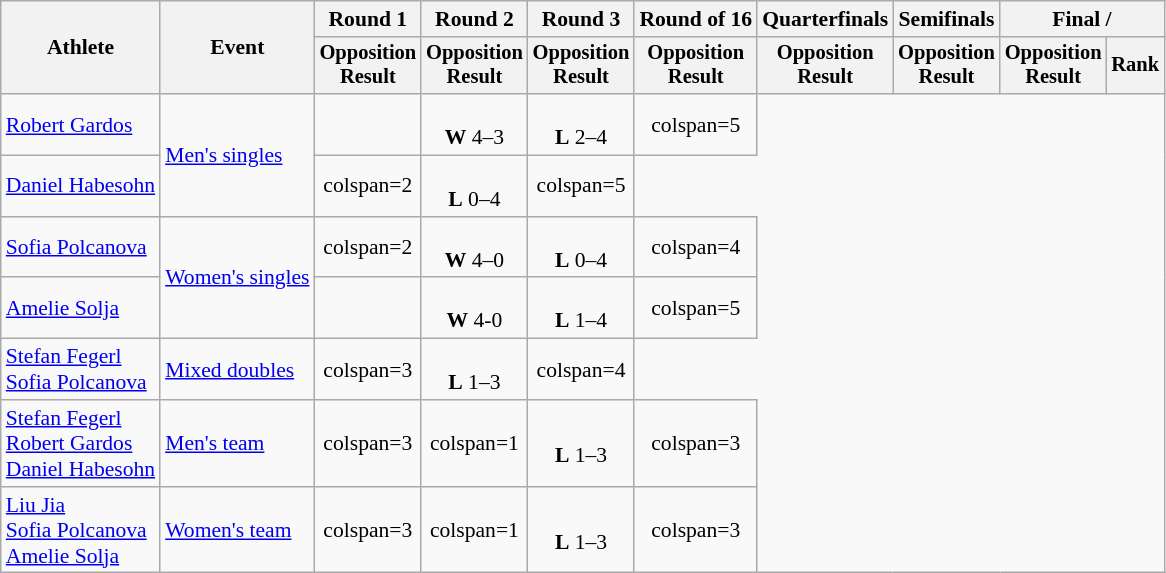<table class="wikitable" style="text-align:center; font-size:90%">
<tr>
<th rowspan=2>Athlete</th>
<th rowspan=2>Event</th>
<th>Round 1</th>
<th>Round 2</th>
<th>Round 3</th>
<th>Round of 16</th>
<th>Quarterfinals</th>
<th>Semifinals</th>
<th colspan=2>Final / </th>
</tr>
<tr style="font-size:95%">
<th>Opposition<br>Result</th>
<th>Opposition<br>Result</th>
<th>Opposition<br>Result</th>
<th>Opposition<br>Result</th>
<th>Opposition<br>Result</th>
<th>Opposition<br>Result</th>
<th>Opposition<br>Result</th>
<th>Rank</th>
</tr>
<tr>
<td align=left><a href='#'>Robert Gardos</a></td>
<td rowspan=2 align=left><a href='#'>Men's singles</a></td>
<td></td>
<td><br><strong>W</strong> 4–3</td>
<td><br><strong>L</strong> 2–4</td>
<td>colspan=5 </td>
</tr>
<tr>
<td align=left><a href='#'>Daniel Habesohn</a></td>
<td>colspan=2 </td>
<td><br><strong>L</strong> 0–4</td>
<td>colspan=5 </td>
</tr>
<tr>
<td align=left><a href='#'>Sofia Polcanova</a></td>
<td rowspan=2 align=left><a href='#'>Women's singles</a></td>
<td>colspan=2 </td>
<td><br><strong>W</strong> 4–0</td>
<td><br><strong>L</strong> 0–4</td>
<td>colspan=4 </td>
</tr>
<tr>
<td align=left><a href='#'>Amelie Solja</a></td>
<td></td>
<td><br><strong>W</strong> 4-0</td>
<td><br><strong>L</strong> 1–4</td>
<td>colspan=5 </td>
</tr>
<tr>
<td align=left><a href='#'>Stefan Fegerl</a><br><a href='#'>Sofia Polcanova</a></td>
<td align=left><a href='#'>Mixed doubles</a></td>
<td>colspan=3 </td>
<td><br><strong>L</strong> 1–3</td>
<td>colspan=4 </td>
</tr>
<tr>
<td align=left><a href='#'>Stefan Fegerl</a><br><a href='#'>Robert Gardos</a><br><a href='#'>Daniel Habesohn</a></td>
<td align=left><a href='#'>Men's team</a></td>
<td>colspan=3 </td>
<td>colspan=1 </td>
<td><br><strong>L</strong> 1–3</td>
<td>colspan=3 </td>
</tr>
<tr>
<td align=left><a href='#'>Liu Jia</a><br><a href='#'>Sofia Polcanova</a><br><a href='#'>Amelie Solja</a></td>
<td align=left><a href='#'>Women's team</a></td>
<td>colspan=3 </td>
<td>colspan=1 </td>
<td><br><strong>L</strong> 1–3</td>
<td>colspan=3 </td>
</tr>
</table>
